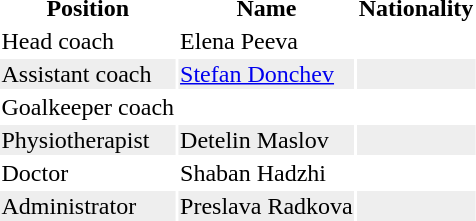<table class="toccolours">
<tr>
<th bgcolor=>Position</th>
<th bgcolor=>Name</th>
<th bgcolor=>Nationality</th>
</tr>
<tr>
<td>Head coach</td>
<td>Elena Peeva</td>
<td></td>
</tr>
<tr style="background:#eee;">
<td>Assistant coach</td>
<td><a href='#'>Stefan Donchev</a></td>
<td></td>
</tr>
<tr>
<td>Goalkeeper coach</td>
<td></td>
<td></td>
</tr>
<tr style="background:#eee;">
<td>Physiotherapist</td>
<td>Detelin Maslov</td>
<td></td>
</tr>
<tr>
<td>Doctor</td>
<td>Shaban Hadzhi</td>
<td></td>
</tr>
<tr style="background:#eee;">
<td>Administrator</td>
<td>Preslava Radkova</td>
<td></td>
</tr>
<tr>
</tr>
</table>
